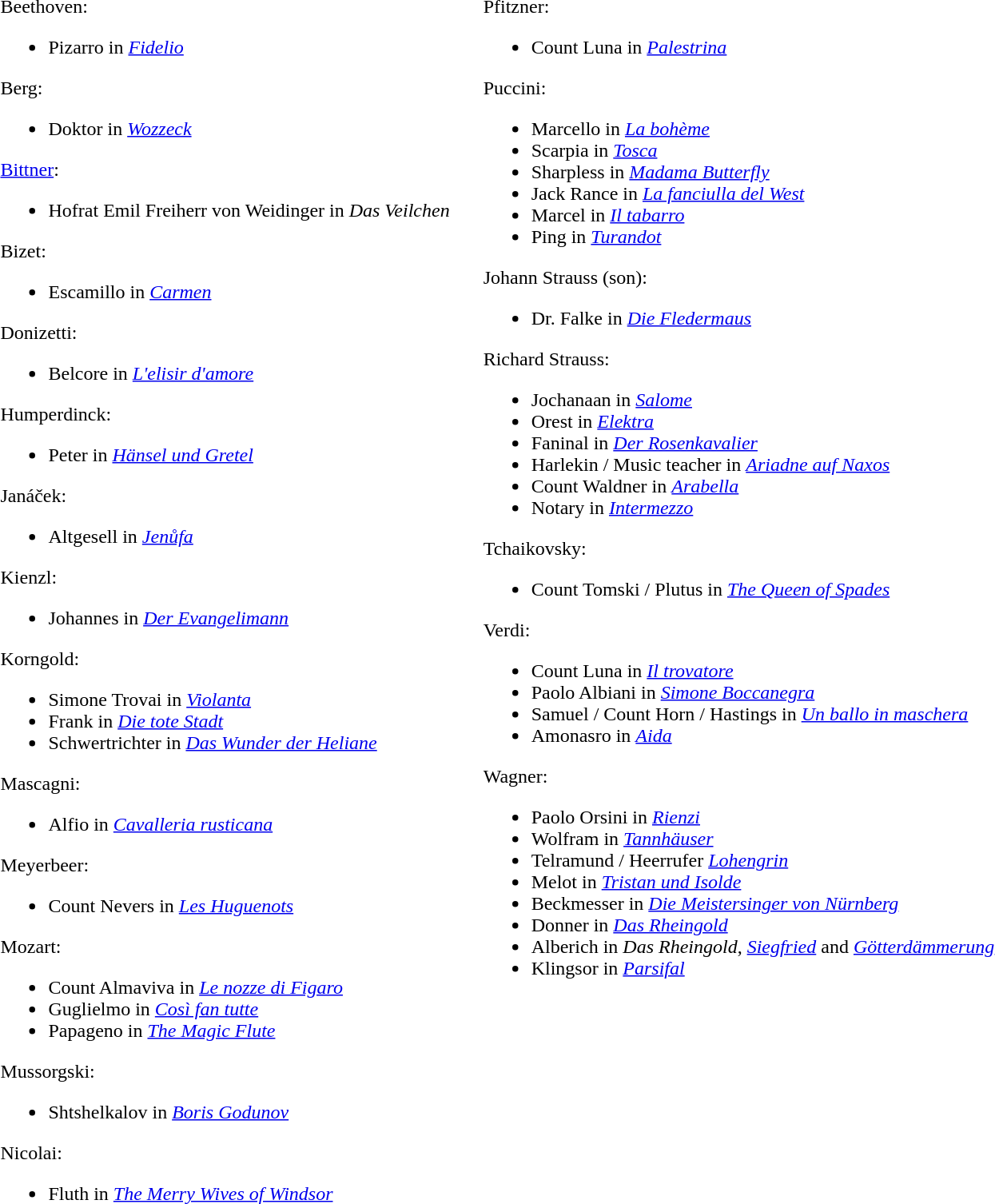<table>
<tr>
<td valign="top"><br>Beethoven:<ul><li>Pizarro in <em><a href='#'>Fidelio</a></em></li></ul>Berg:<ul><li>Doktor in <em><a href='#'>Wozzeck</a></em></li></ul><a href='#'>Bittner</a>:<ul><li>Hofrat Emil Freiherr von Weidinger in <em>Das Veilchen</em></li></ul>Bizet:<ul><li>Escamillo in <em><a href='#'>Carmen</a></em></li></ul>Donizetti:<ul><li>Belcore in <em><a href='#'>L'elisir d'amore</a></em></li></ul>Humperdinck:<ul><li>Peter in <em><a href='#'>Hänsel und Gretel</a></em></li></ul>Janáček:<ul><li>Altgesell in <em><a href='#'>Jenůfa</a></em></li></ul>Kienzl:<ul><li>Johannes in <em><a href='#'>Der Evangelimann</a></em></li></ul>Korngold:<ul><li>Simone Trovai in <em><a href='#'>Violanta</a></em></li><li>Frank in <em><a href='#'>Die tote Stadt</a></em></li><li>Schwertrichter in <em><a href='#'>Das Wunder der Heliane</a></em></li></ul>Mascagni:<ul><li>Alfio in <em><a href='#'>Cavalleria rusticana</a></em></li></ul>Meyerbeer:<ul><li>Count Nevers in <em><a href='#'>Les Huguenots</a></em></li></ul>Mozart:<ul><li>Count Almaviva in <em><a href='#'>Le nozze di Figaro</a></em></li><li>Guglielmo in <em><a href='#'>Così fan tutte</a></em></li><li>Papageno in <em><a href='#'>The Magic Flute</a></em></li></ul>Mussorgski:<ul><li>Shtshelkalov in <em><a href='#'>Boris Godunov</a></em></li></ul>Nicolai:<ul><li>Fluth in <em><a href='#'>The Merry Wives of Windsor</a></em></li></ul></td>
<td width="20"> </td>
<td valign="top"><br>Pfitzner:<ul><li>Count Luna in <em><a href='#'>Palestrina</a></em></li></ul>Puccini:<ul><li>Marcello in <em><a href='#'>La bohème</a></em></li><li>Scarpia in <em><a href='#'>Tosca</a></em></li><li>Sharpless in <em><a href='#'>Madama Butterfly</a></em></li><li>Jack Rance in <em><a href='#'>La fanciulla del West</a></em></li><li>Marcel in <em><a href='#'>Il tabarro</a></em></li><li>Ping in <em><a href='#'>Turandot</a></em></li></ul>Johann Strauss (son):<ul><li>Dr. Falke in <em><a href='#'>Die Fledermaus</a></em></li></ul>Richard Strauss:<ul><li>Jochanaan in <em><a href='#'>Salome</a></em></li><li>Orest in <em><a href='#'>Elektra</a></em></li><li>Faninal in <em><a href='#'>Der Rosenkavalier</a></em></li><li>Harlekin / Music teacher in <em><a href='#'>Ariadne auf Naxos</a></em></li><li>Count Waldner in <em><a href='#'>Arabella</a></em></li><li>Notary in <em><a href='#'>Intermezzo</a></em></li></ul>Tchaikovsky:<ul><li>Count Tomski / Plutus in <em><a href='#'>The Queen of Spades</a></em></li></ul>Verdi:<ul><li>Count Luna in <em><a href='#'>Il trovatore</a></em></li><li>Paolo Albiani in <em><a href='#'>Simone Boccanegra</a></em></li><li>Samuel / Count Horn / Hastings in <em><a href='#'>Un ballo in maschera</a></em></li><li>Amonasro in <em><a href='#'>Aida</a></em></li></ul>Wagner:<ul><li>Paolo Orsini in <em><a href='#'>Rienzi</a></em></li><li>Wolfram in <em><a href='#'>Tannhäuser</a></em></li><li>Telramund / Heerrufer <em><a href='#'>Lohengrin</a></em></li><li>Melot in <em><a href='#'>Tristan und Isolde</a></em></li><li>Beckmesser in <em><a href='#'>Die Meistersinger von Nürnberg</a></em></li><li>Donner in <em><a href='#'>Das Rheingold</a></em></li><li>Alberich in <em>Das Rheingold</em>, <em><a href='#'>Siegfried</a></em> and <em><a href='#'>Götterdämmerung</a></em></li><li>Klingsor in <em><a href='#'>Parsifal</a></em></li></ul></td>
</tr>
</table>
